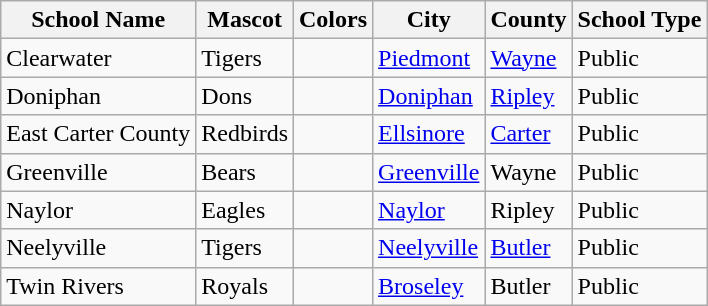<table class="wikitable">
<tr>
<th>School Name</th>
<th>Mascot</th>
<th>Colors</th>
<th>City</th>
<th>County</th>
<th>School Type</th>
</tr>
<tr>
<td>Clearwater</td>
<td>Tigers</td>
<td></td>
<td><a href='#'>Piedmont</a></td>
<td><a href='#'>Wayne</a></td>
<td>Public</td>
</tr>
<tr>
<td>Doniphan</td>
<td>Dons</td>
<td></td>
<td><a href='#'>Doniphan</a></td>
<td><a href='#'>Ripley</a></td>
<td>Public</td>
</tr>
<tr>
<td>East Carter County</td>
<td>Redbirds</td>
<td></td>
<td><a href='#'>Ellsinore</a></td>
<td><a href='#'>Carter</a></td>
<td>Public</td>
</tr>
<tr>
<td>Greenville</td>
<td>Bears</td>
<td></td>
<td><a href='#'>Greenville</a></td>
<td>Wayne</td>
<td>Public</td>
</tr>
<tr>
<td>Naylor</td>
<td>Eagles</td>
<td></td>
<td><a href='#'>Naylor</a></td>
<td>Ripley</td>
<td>Public</td>
</tr>
<tr>
<td>Neelyville</td>
<td>Tigers</td>
<td></td>
<td><a href='#'>Neelyville</a></td>
<td><a href='#'>Butler</a></td>
<td>Public</td>
</tr>
<tr>
<td>Twin Rivers</td>
<td>Royals</td>
<td></td>
<td><a href='#'>Broseley</a></td>
<td>Butler</td>
<td>Public</td>
</tr>
</table>
